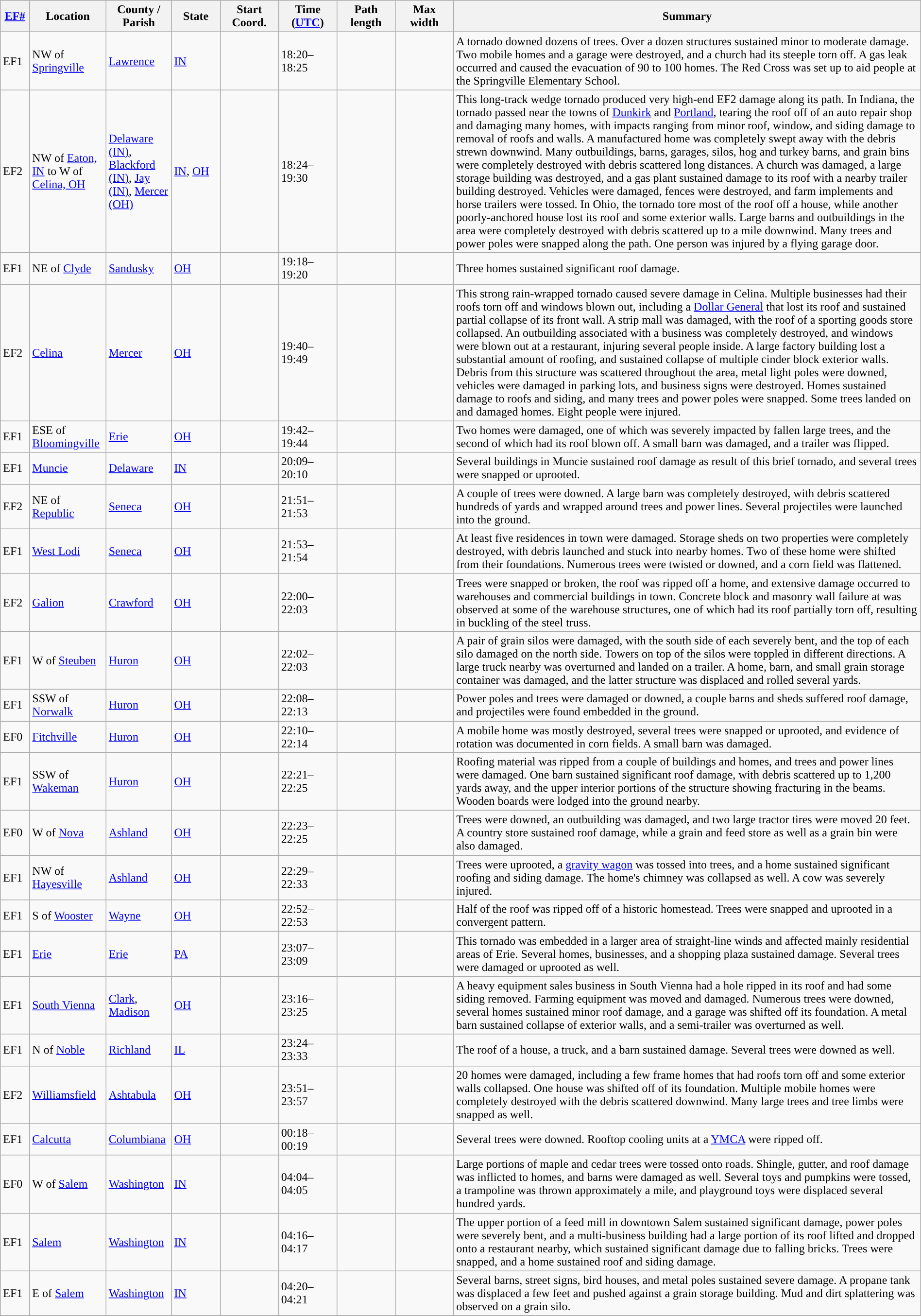<table class="wikitable sortable" style="width:100%;">
<tr>
<th scope="col"  style="width:3%; text-align:center;"><a href='#'>EF#</a></th>
<th scope="col"  style="width:7%; text-align:center;" class="unsortable">Location</th>
<th scope="col"  style="width:6%; text-align:center;" class="unsortable">County / Parish</th>
<th scope="col"  style="width:5%; text-align:center;">State</th>
<th scope="col"  style="width:6%; text-align:center;">Start Coord.</th>
<th scope="col"  style="width:6%; text-align:center;">Time (<a href='#'>UTC</a>)</th>
<th scope="col"  style="width:6%; text-align:center;">Path length</th>
<th scope="col"  style="width:6%; text-align:center;">Max width</th>
<th scope="col" class="unsortable" style="width:48%; text-align:center;">Summary</th>
</tr>
<tr>
<td>EF1</td>
<td>NW of <a href='#'>Springville</a></td>
<td><a href='#'>Lawrence</a></td>
<td><a href='#'>IN</a></td>
<td></td>
<td>18:20–18:25</td>
<td></td>
<td></td>
<td>A tornado downed dozens of trees. Over a dozen structures sustained minor to moderate damage. Two mobile homes and a garage were destroyed, and a church had its steeple torn off. A gas leak occurred and caused the evacuation of 90 to 100 homes. The Red Cross was set up to aid people at the Springville Elementary School.</td>
</tr>
<tr>
<td>EF2</td>
<td>NW of <a href='#'>Eaton, IN</a> to W of <a href='#'>Celina, OH</a></td>
<td><a href='#'>Delaware (IN)</a>, <a href='#'>Blackford (IN)</a>,  <a href='#'>Jay (IN)</a>, <a href='#'>Mercer (OH)</a></td>
<td><a href='#'>IN</a>, <a href='#'>OH</a></td>
<td></td>
<td>18:24–19:30</td>
<td></td>
<td></td>
<td>This long-track wedge tornado produced very high-end EF2 damage along its path. In Indiana, the tornado passed near the towns of <a href='#'>Dunkirk</a> and <a href='#'>Portland</a>, tearing the roof off of an auto repair shop and damaging many homes, with impacts ranging from minor roof, window, and siding damage to removal of roofs and walls. A manufactured home was completely swept away with the debris strewn downwind. Many outbuildings, barns, garages, silos, hog and turkey barns, and grain bins were completely destroyed with debris scattered long distances. A church was damaged, a large storage building was destroyed, and a gas plant sustained damage to its roof with a nearby trailer building destroyed. Vehicles were damaged, fences were destroyed, and farm implements and horse trailers were tossed. In Ohio, the tornado tore most of the roof off a house, while another poorly-anchored house lost its roof and some exterior walls. Large barns and outbuildings in the area were completely destroyed with debris scattered up to a mile downwind. Many trees and power poles were snapped along the path. One person was injured by a flying garage door.</td>
</tr>
<tr>
<td>EF1</td>
<td>NE of <a href='#'>Clyde</a></td>
<td><a href='#'>Sandusky</a></td>
<td><a href='#'>OH</a></td>
<td></td>
<td>19:18–19:20</td>
<td></td>
<td></td>
<td>Three homes sustained significant roof damage.</td>
</tr>
<tr>
<td>EF2</td>
<td><a href='#'>Celina</a></td>
<td><a href='#'>Mercer</a></td>
<td><a href='#'>OH</a></td>
<td></td>
<td>19:40–19:49</td>
<td></td>
<td></td>
<td>This strong rain-wrapped tornado caused severe damage in Celina. Multiple businesses had their roofs torn off and windows blown out, including a <a href='#'>Dollar General</a> that lost its roof and sustained partial collapse of its front wall. A strip mall was damaged, with the roof of a sporting goods store collapsed. An outbuilding associated with a business was completely destroyed, and windows were blown out at a restaurant, injuring several people inside. A large factory building lost a substantial amount of roofing, and sustained collapse of multiple cinder block exterior walls. Debris from this structure was scattered throughout the area, metal light poles were downed, vehicles were damaged in parking lots, and business signs were destroyed. Homes sustained damage to roofs and siding, and many trees and power poles were snapped. Some trees landed on and damaged homes. Eight people were injured.</td>
</tr>
<tr>
<td>EF1</td>
<td>ESE of <a href='#'>Bloomingville</a></td>
<td><a href='#'>Erie</a></td>
<td><a href='#'>OH</a></td>
<td></td>
<td>19:42–19:44</td>
<td></td>
<td></td>
<td>Two homes were damaged, one of which was severely impacted by fallen large trees, and the second of which had its roof blown off. A small barn was damaged, and a trailer was flipped.</td>
</tr>
<tr>
<td>EF1</td>
<td><a href='#'>Muncie</a></td>
<td><a href='#'>Delaware</a></td>
<td><a href='#'>IN</a></td>
<td></td>
<td>20:09–20:10</td>
<td></td>
<td></td>
<td>Several buildings in Muncie sustained roof damage as result of this brief tornado, and several trees were snapped or uprooted.</td>
</tr>
<tr>
<td>EF2</td>
<td>NE of <a href='#'>Republic</a></td>
<td><a href='#'>Seneca</a></td>
<td><a href='#'>OH</a></td>
<td></td>
<td>21:51–21:53</td>
<td></td>
<td></td>
<td>A couple of trees were downed. A large barn was completely destroyed, with debris scattered hundreds of yards and wrapped around trees and power lines. Several projectiles were launched into the ground.</td>
</tr>
<tr>
<td>EF1</td>
<td><a href='#'>West Lodi</a></td>
<td><a href='#'>Seneca</a></td>
<td><a href='#'>OH</a></td>
<td></td>
<td>21:53–21:54</td>
<td></td>
<td></td>
<td>At least five residences in town were damaged. Storage sheds on two properties were completely destroyed, with debris launched and stuck into nearby homes. Two of these home were shifted from their foundations. Numerous trees were twisted or downed, and a corn field was flattened.</td>
</tr>
<tr>
<td>EF2</td>
<td><a href='#'>Galion</a></td>
<td><a href='#'>Crawford</a></td>
<td><a href='#'>OH</a></td>
<td></td>
<td>22:00–22:03</td>
<td></td>
<td></td>
<td>Trees were snapped or broken, the roof was ripped off a home, and extensive damage occurred to warehouses and commercial buildings in town. Concrete block and masonry wall failure at was observed at some of the warehouse structures, one of which had its roof partially torn off, resulting in buckling of the steel truss.</td>
</tr>
<tr>
<td>EF1</td>
<td>W of <a href='#'>Steuben</a></td>
<td><a href='#'>Huron</a></td>
<td><a href='#'>OH</a></td>
<td></td>
<td>22:02–22:03</td>
<td></td>
<td></td>
<td>A pair of grain silos were damaged, with the south side of each severely bent, and the top of each silo damaged on the north side. Towers on top of the silos were toppled in different directions. A large truck nearby was overturned and landed on a trailer. A home, barn, and small grain storage container was damaged, and the latter structure was displaced and rolled several yards.</td>
</tr>
<tr>
<td>EF1</td>
<td>SSW of <a href='#'>Norwalk</a></td>
<td><a href='#'>Huron</a></td>
<td><a href='#'>OH</a></td>
<td></td>
<td>22:08–22:13</td>
<td></td>
<td></td>
<td>Power poles and trees were damaged or downed, a couple barns and sheds suffered roof damage, and projectiles were found embedded in the ground.</td>
</tr>
<tr>
<td>EF0</td>
<td><a href='#'>Fitchville</a></td>
<td><a href='#'>Huron</a></td>
<td><a href='#'>OH</a></td>
<td></td>
<td>22:10–22:14</td>
<td></td>
<td></td>
<td>A mobile home was mostly destroyed, several trees were snapped or uprooted, and evidence of rotation was documented in corn fields. A small barn was damaged.</td>
</tr>
<tr>
<td>EF1</td>
<td>SSW of <a href='#'>Wakeman</a></td>
<td><a href='#'>Huron</a></td>
<td><a href='#'>OH</a></td>
<td></td>
<td>22:21–22:25</td>
<td></td>
<td></td>
<td>Roofing material was ripped from a couple of buildings and homes, and trees and power lines were damaged. One barn sustained significant roof damage, with debris scattered up to 1,200 yards away, and the upper interior portions of the structure showing fracturing in the beams. Wooden boards were lodged into the ground nearby.</td>
</tr>
<tr>
<td>EF0</td>
<td>W of <a href='#'>Nova</a></td>
<td><a href='#'>Ashland</a></td>
<td><a href='#'>OH</a></td>
<td></td>
<td>22:23–22:25</td>
<td></td>
<td></td>
<td>Trees were downed, an outbuilding was damaged, and two large tractor tires were moved 20 feet. A country store sustained roof damage, while a grain and feed store as well as a grain bin were also damaged.</td>
</tr>
<tr>
<td>EF1</td>
<td>NW of <a href='#'>Hayesville</a></td>
<td><a href='#'>Ashland</a></td>
<td><a href='#'>OH</a></td>
<td></td>
<td>22:29–22:33</td>
<td></td>
<td></td>
<td>Trees were uprooted, a <a href='#'>gravity wagon</a> was tossed into trees, and a home sustained significant roofing and siding damage. The home's chimney was collapsed as well. A cow was severely injured.</td>
</tr>
<tr>
<td>EF1</td>
<td>S of <a href='#'>Wooster</a></td>
<td><a href='#'>Wayne</a></td>
<td><a href='#'>OH</a></td>
<td></td>
<td>22:52–22:53</td>
<td></td>
<td></td>
<td>Half of the roof was ripped off of a historic homestead. Trees were snapped and uprooted in a convergent pattern.</td>
</tr>
<tr>
<td>EF1</td>
<td><a href='#'>Erie</a></td>
<td><a href='#'>Erie</a></td>
<td><a href='#'>PA</a></td>
<td></td>
<td>23:07–23:09</td>
<td></td>
<td></td>
<td>This tornado was embedded in a larger area of straight-line winds and affected mainly residential areas of Erie. Several homes, businesses, and a shopping plaza sustained damage. Several trees were damaged or uprooted as well.</td>
</tr>
<tr>
<td>EF1</td>
<td><a href='#'>South Vienna</a></td>
<td><a href='#'>Clark</a>, <a href='#'>Madison</a></td>
<td><a href='#'>OH</a></td>
<td></td>
<td>23:16–23:25</td>
<td></td>
<td></td>
<td>A heavy equipment sales business in South Vienna had a hole ripped in its roof and had some siding removed. Farming equipment was moved and damaged. Numerous trees were downed, several homes sustained minor roof damage, and a garage was shifted off its foundation. A metal barn sustained collapse of exterior walls, and a semi-trailer was overturned as well.</td>
</tr>
<tr>
<td>EF1</td>
<td>N of <a href='#'>Noble</a></td>
<td><a href='#'>Richland</a></td>
<td><a href='#'>IL</a></td>
<td></td>
<td>23:24–23:33</td>
<td></td>
<td></td>
<td>The roof of a house, a truck, and a barn sustained damage. Several trees were downed as well.</td>
</tr>
<tr>
<td>EF2</td>
<td><a href='#'>Williamsfield</a></td>
<td><a href='#'>Ashtabula</a></td>
<td><a href='#'>OH</a></td>
<td></td>
<td>23:51–23:57</td>
<td></td>
<td></td>
<td>20 homes were damaged, including a few frame homes that had roofs torn off and some exterior walls collapsed. One house was shifted off of its foundation. Multiple mobile homes were completely destroyed with the debris scattered downwind. Many large trees and tree limbs were snapped as well.</td>
</tr>
<tr>
<td>EF1</td>
<td><a href='#'>Calcutta</a></td>
<td><a href='#'>Columbiana</a></td>
<td><a href='#'>OH</a></td>
<td></td>
<td>00:18–00:19</td>
<td></td>
<td></td>
<td>Several trees were downed. Rooftop cooling units at a <a href='#'>YMCA</a> were ripped off.</td>
</tr>
<tr>
<td>EF0</td>
<td>W of <a href='#'>Salem</a></td>
<td><a href='#'>Washington</a></td>
<td><a href='#'>IN</a></td>
<td></td>
<td>04:04–04:05</td>
<td></td>
<td></td>
<td>Large portions of maple and cedar trees were tossed onto roads. Shingle, gutter, and roof damage was inflicted to homes, and barns were damaged as well. Several toys and pumpkins were tossed, a trampoline was thrown approximately a mile, and playground toys were displaced several hundred yards.</td>
</tr>
<tr>
<td>EF1</td>
<td><a href='#'>Salem</a></td>
<td><a href='#'>Washington</a></td>
<td><a href='#'>IN</a></td>
<td></td>
<td>04:16–04:17</td>
<td></td>
<td></td>
<td>The upper portion of a feed mill in downtown Salem sustained significant damage, power poles were severely bent, and a multi-business building had a large portion of its roof lifted and dropped onto a restaurant nearby, which sustained significant damage due to falling bricks. Trees were snapped, and a home sustained roof and siding damage.</td>
</tr>
<tr>
<td>EF1</td>
<td>E of <a href='#'>Salem</a></td>
<td><a href='#'>Washington</a></td>
<td><a href='#'>IN</a></td>
<td></td>
<td>04:20–04:21</td>
<td></td>
<td></td>
<td>Several barns, street signs, bird houses, and metal poles sustained severe damage. A  propane tank was displaced a few feet and pushed against a grain storage building. Mud and dirt splattering was observed on a grain silo.</td>
</tr>
<tr>
</tr>
</table>
